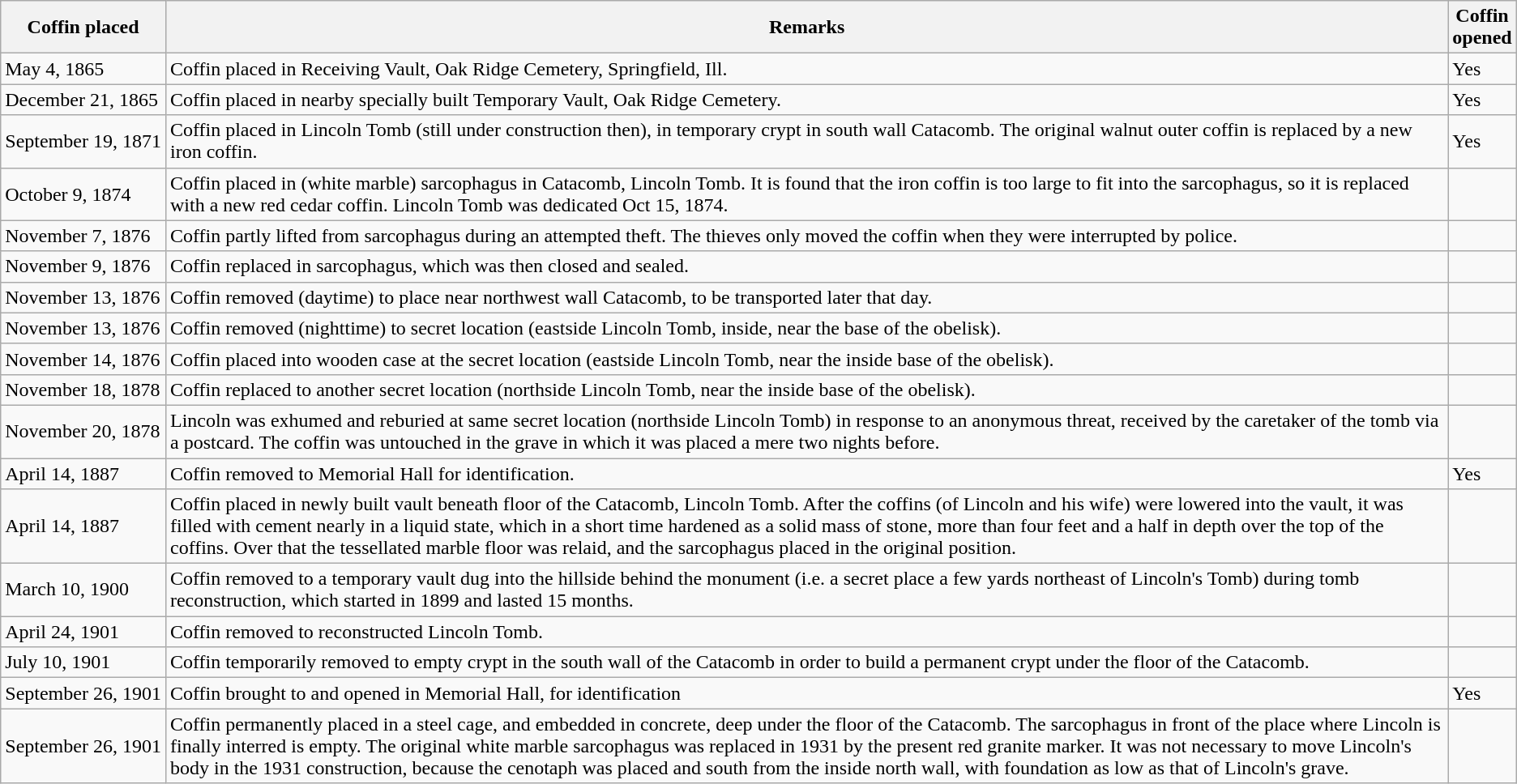<table class="wikitable">
<tr>
<th style=white-space:nowrap>Coffin placed</th>
<th>Remarks</th>
<th style=white-space:nowrap>Coffin<br>opened</th>
</tr>
<tr>
<td style=white-space:nowrap>May 4, 1865</td>
<td>Coffin placed in Receiving Vault, Oak Ridge Cemetery, Springfield, Ill.</td>
<td>Yes</td>
</tr>
<tr>
<td style=white-space:nowrap>December 21, 1865</td>
<td>Coffin placed in nearby specially built Temporary Vault, Oak Ridge Cemetery.</td>
<td>Yes</td>
</tr>
<tr>
<td style=white-space:nowrap>September 19, 1871</td>
<td>Coffin placed in Lincoln Tomb (still under construction then), in temporary crypt in south wall Catacomb. The original walnut outer coffin is replaced by a new iron coffin.</td>
<td>Yes</td>
</tr>
<tr>
<td style=white-space:nowrap>October 9, 1874</td>
<td>Coffin placed in (white marble) sarcophagus in Catacomb, Lincoln Tomb. It is found that the iron coffin is too large to fit into the sarcophagus, so it is replaced with a new red cedar coffin. Lincoln Tomb was dedicated Oct 15, 1874.</td>
<td></td>
</tr>
<tr>
<td style=white-space:nowrap>November 7, 1876</td>
<td>Coffin partly lifted from sarcophagus during an attempted theft. The thieves only moved the coffin  when they were interrupted by police.</td>
<td></td>
</tr>
<tr>
<td style=white-space:nowrap>November 9, 1876</td>
<td>Coffin replaced in sarcophagus, which was then closed and sealed.</td>
<td></td>
</tr>
<tr>
<td style=white-space:nowrap>November 13, 1876</td>
<td>Coffin removed (daytime) to place near northwest wall Catacomb, to be transported later that day.</td>
<td></td>
</tr>
<tr>
<td style=white-space:nowrap>November 13, 1876</td>
<td>Coffin removed (nighttime) to secret location (eastside Lincoln Tomb, inside, near the base of the obelisk).</td>
<td></td>
</tr>
<tr>
<td style=white-space:nowrap>November 14, 1876</td>
<td>Coffin placed into wooden case at the secret location (eastside Lincoln Tomb, near the inside base of the obelisk).</td>
<td></td>
</tr>
<tr>
<td style=white-space:nowrap>November 18, 1878</td>
<td>Coffin replaced to another secret location (northside Lincoln Tomb, near the inside base of the obelisk).</td>
<td></td>
</tr>
<tr>
<td style=white-space:nowrap>November 20, 1878</td>
<td>Lincoln was exhumed and reburied at same secret location (northside Lincoln Tomb) in response to an anonymous threat, received by the caretaker of the tomb via a postcard. The coffin was untouched in the grave in which it was placed a mere two nights before.</td>
<td></td>
</tr>
<tr>
<td style=white-space:nowrap>April 14, 1887</td>
<td>Coffin removed to Memorial Hall for identification.</td>
<td>Yes</td>
</tr>
<tr>
<td style=white-space:nowrap>April 14, 1887</td>
<td>Coffin placed in newly built vault beneath floor of the Catacomb, Lincoln Tomb. After the coffins (of Lincoln and his wife) were lowered into the vault, it was filled with cement nearly in a liquid state, which in a short time hardened as a solid mass of stone, more than four feet and a half in depth over the top of the coffins. Over that the tessellated marble floor was relaid, and the sarcophagus placed in the original position.</td>
<td></td>
</tr>
<tr>
<td style=white-space:nowrap>March 10, 1900</td>
<td>Coffin removed to a temporary vault dug into the hillside behind the monument (i.e. a secret place a few yards northeast of Lincoln's Tomb) during tomb reconstruction, which started in 1899 and lasted 15 months.</td>
<td></td>
</tr>
<tr>
<td style=white-space:nowrap>April 24, 1901</td>
<td>Coffin removed to reconstructed Lincoln Tomb.</td>
<td></td>
</tr>
<tr>
<td style=white-space:nowrap>July 10, 1901</td>
<td>Coffin temporarily removed to empty crypt in the south wall of the Catacomb in order to build a permanent crypt under the floor of the Catacomb.</td>
<td></td>
</tr>
<tr>
<td style=white-space:nowrap>September 26, 1901</td>
<td>Coffin brought to and opened in Memorial Hall, for identification</td>
<td>Yes</td>
</tr>
<tr>
<td style=white-space:nowrap>September 26, 1901</td>
<td>Coffin permanently placed in a steel cage, and embedded in concrete,  deep under the floor of the Catacomb. The sarcophagus in front of the place where Lincoln is finally interred is empty. The original white marble sarcophagus was replaced in 1931 by the present red granite marker. It was not necessary to move Lincoln's body in the 1931 construction, because the cenotaph was placed  and  south from the inside north wall, with foundation as low as that of Lincoln's grave.</td>
<td></td>
</tr>
</table>
